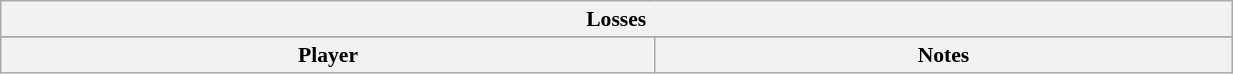<table class="wikitable" width="65%" style="font-size:90%">
<tr bgcolor="#efefef">
<th colspan=11>Losses</th>
</tr>
<tr bgcolor="#efefef">
</tr>
<tr>
<th>Player</th>
<th>Notes</th>
</tr>
</table>
